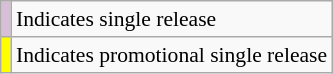<table class="wikitable" style="font-size:90%">
<tr>
<td style="background-color:#D8BFD8"></td>
<td>Indicates single release</td>
</tr>
<tr>
<td style="background-color:#FFFF00"></td>
<td>Indicates promotional single release</td>
</tr>
</table>
